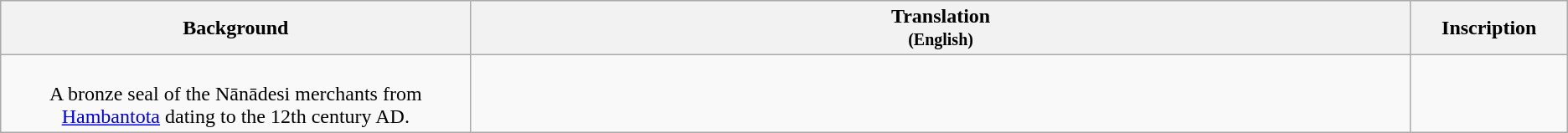<table class="wikitable centre">
<tr>
<th scope="col" align=left>Background<br></th>
<th>Translation<br><small>(English)</small></th>
<th>Inscription<br></th>
</tr>
<tr>
<td align=center width="30%"><br>A bronze seal of the Nānādesi merchants from <a href='#'>Hambantota</a> dating to the 12th century AD.</td>
<td align=left><br></td>
<td align=center width="10%"><br>
</td>
</tr>
</table>
